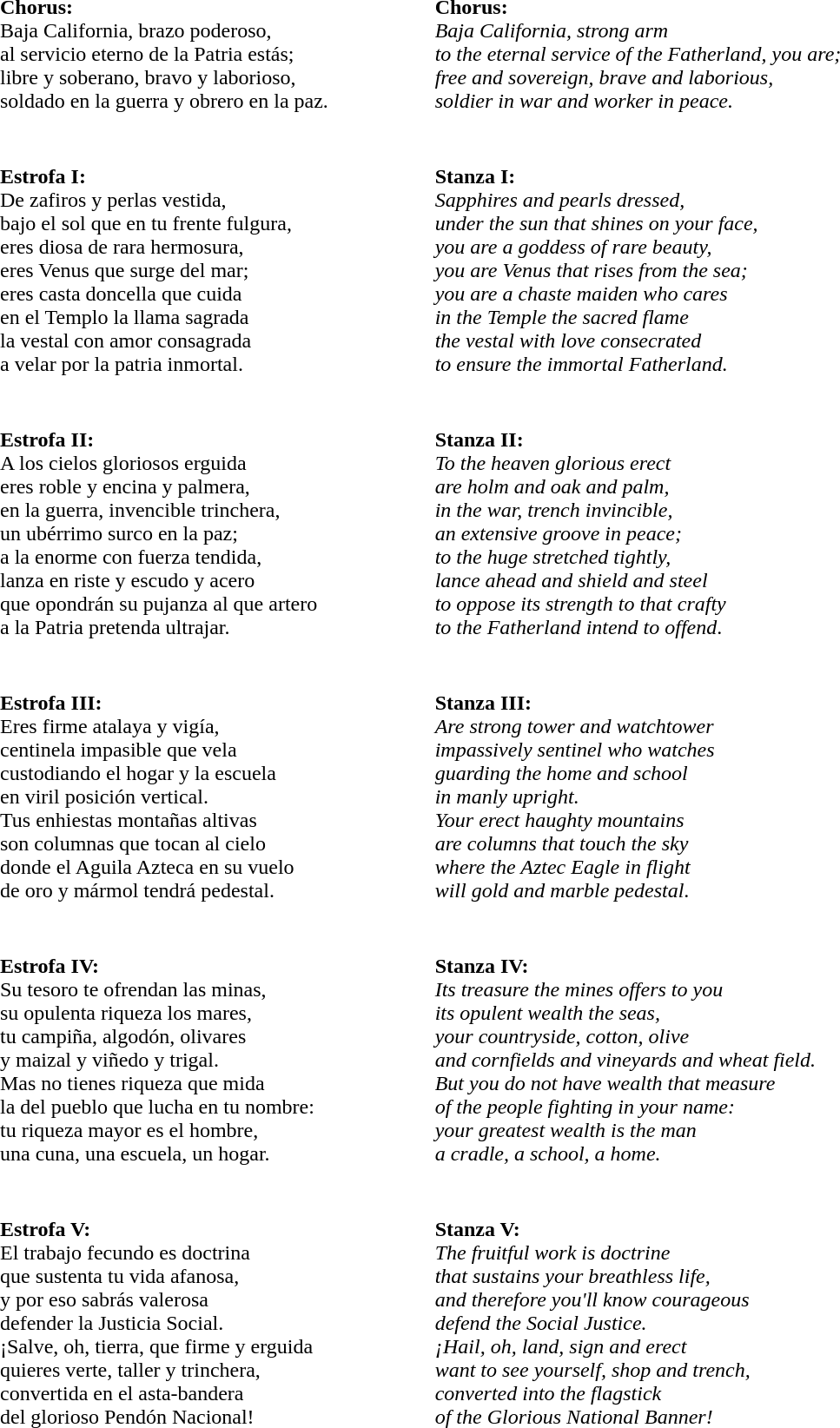<table cellpadding="10">
<tr>
<td style="width:50%;"><br><strong>Chorus:</strong><br>Baja California, brazo poderoso, <br>
al servicio eterno de la Patria estás; <br>
libre y soberano, bravo y laborioso, <br>
soldado en la guerra y obrero en la paz.<br></td>
<td style="width:50%;"><br><strong>Chorus:</strong><br><em>Baja California, strong arm</em><br>
<em>to the eternal service of the Fatherland, you are;</em><br>
<em>free and sovereign, brave and laborious,</em><br>
<em>soldier in war and worker in peace.</em></td>
</tr>
<tr>
<td style="width:50%;"><br><strong>Estrofa I:</strong><br>De zafiros y perlas vestida,<br>
bajo el sol que en tu frente fulgura,<br>
eres diosa de rara hermosura, <br>
eres Venus que surge del mar; <br>
eres casta doncella que cuida <br>
en el Templo la llama sagrada <br>
la vestal con amor consagrada <br>
a velar por la patria inmortal.<br></td>
<td style="width:50%;"><br><strong>Stanza I:</strong><br><em>Sapphires and pearls dressed,</em><br>
<em>under the sun that shines on your face,</em><br>
<em>you are a goddess of rare beauty,</em><br>
<em>you are Venus that rises from the sea;</em><br>
<em>you are a chaste maiden who cares</em><br>
<em>in the Temple the sacred flame</em><br>
<em>the vestal with love consecrated</em><br>
<em>to ensure the immortal Fatherland.</em></td>
</tr>
<tr>
<td style="width:50%;"><br><strong>Estrofa II:</strong><br>A los cielos gloriosos erguida <br>
eres roble y encina y palmera, <br>
en la guerra, invencible trinchera, <br>
un ubérrimo surco en la paz; <br>
a la enorme con fuerza tendida, <br>
lanza en riste y escudo y acero <br>
que opondrán su pujanza al que artero<br>
a la Patria pretenda ultrajar.</td>
<td style="width:50%;"><br><strong>Stanza II:</strong><br><em>To the heaven glorious erect</em><br>
<em>are holm and oak and palm,</em><br>
<em>in the war, trench invincible,</em><br>
<em>an extensive groove in peace;</em><br>
<em>to the huge stretched tightly,</em><br>
<em>lance ahead and shield and steel</em><br>
<em>to oppose its strength to that crafty</em><br>
<em>to the Fatherland intend to offend</em>.</td>
</tr>
<tr>
<td style="width:50%;"><br><strong>Estrofa III:</strong><br>Eres firme atalaya y vigía,<br>
centinela impasible que vela <br>
custodiando el hogar y la escuela <br>
en viril posición vertical. <br>
Tus enhiestas montañas altivas <br>
son columnas que tocan al cielo<br>
donde el Aguila Azteca en su vuelo <br>
de oro y mármol tendrá pedestal.<br></td>
<td style="width:50%;"><br><strong>Stanza III:</strong><br><em>Are strong tower and watchtower</em><br>
<em>impassively sentinel who watches</em><br>
<em>guarding the home and school</em><br>
<em>in manly upright.</em><br>
<em>Your erect haughty mountains</em><br>
<em>are columns that touch the sky</em><br>
<em>where the Aztec Eagle in flight</em><br>
<em>will gold and marble pedestal</em>.</td>
</tr>
<tr>
<td style="width:50%;"><br><strong>Estrofa IV:</strong><br>Su tesoro te ofrendan las minas, <br>
su opulenta riqueza los mares, <br>
tu campiña, algodón, olivares <br>
y maizal y viñedo y trigal.<br>
Mas no tienes riqueza que mida <br>
la del pueblo que lucha en tu nombre: <br>
tu riqueza mayor es el hombre,<br>
una cuna, una escuela, un hogar.</td>
<td style="width:50%;"><br><strong>Stanza IV:</strong><br><em>Its treasure the mines offers to you</em><br>
<em>its opulent wealth the seas,</em><br>
<em>your countryside, cotton, olive</em><br>
<em>and cornfields and vineyards and wheat field.</em><br>
<em>But you do not have wealth that measure</em><br>
<em>of the people fighting in your name:</em><br>
<em>your greatest wealth is the man</em><br>
<em>a cradle, a school, a home.</em></td>
</tr>
<tr>
<td style="width:50%;"><br><strong>Estrofa V:</strong><br>El trabajo fecundo es doctrina<br>
que sustenta tu vida afanosa,<br>
y por eso sabrás valerosa <br>
defender la Justicia Social. <br>
¡Salve, oh, tierra, que firme y erguida<br>
quieres verte, taller y trinchera,<br>
convertida en el asta-bandera<br> 
del glorioso Pendón Nacional!<br></td>
<td style="width:50%;"><br><strong>Stanza V:</strong><br><em>The fruitful work is doctrine</em><br>
<em>that sustains your breathless life,</em><br>
<em>and therefore you'll know courageous</em><br>
<em>defend the Social Justice.</em><br>
<em>¡Hail, oh, land, sign and erect</em><br>
<em>want to see yourself, shop and trench,</em><br>
<em>converted into the flagstick</em><br>
<em>of the Glorious National Banner!</em></td>
</tr>
</table>
